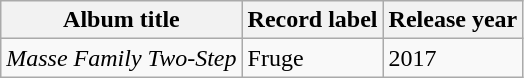<table class="wikitable">
<tr>
<th>Album title</th>
<th>Record label</th>
<th>Release year</th>
</tr>
<tr>
<td><em>Masse Family Two-Step</em></td>
<td>Fruge</td>
<td>2017</td>
</tr>
</table>
